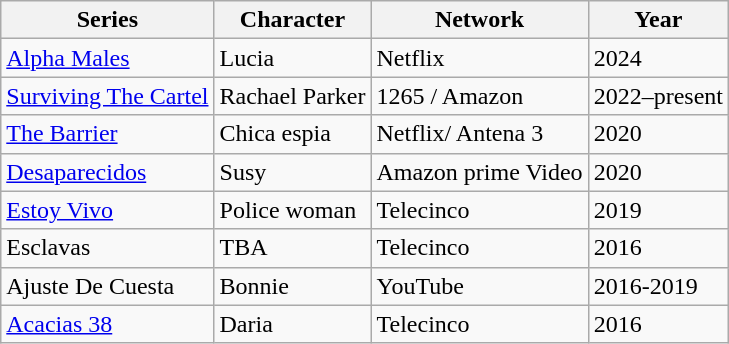<table class="wikitable">
<tr>
<th>Series</th>
<th>Character</th>
<th>Network</th>
<th>Year</th>
</tr>
<tr>
<td><a href='#'>Alpha Males</a></td>
<td>Lucia</td>
<td>Netflix</td>
<td>2024</td>
</tr>
<tr>
<td><a href='#'>Surviving The Cartel</a></td>
<td>Rachael Parker</td>
<td>1265 / Amazon</td>
<td>2022–present</td>
</tr>
<tr>
<td><a href='#'>The Barrier</a></td>
<td>Chica espia</td>
<td>Netflix/ Antena 3</td>
<td>2020</td>
</tr>
<tr>
<td><a href='#'>Desaparecidos</a></td>
<td>Susy</td>
<td>Amazon prime Video</td>
<td>2020</td>
</tr>
<tr>
<td><a href='#'>Estoy Vivo</a></td>
<td>Police woman</td>
<td>Telecinco</td>
<td>2019</td>
</tr>
<tr>
<td>Esclavas</td>
<td>TBA</td>
<td>Telecinco</td>
<td>2016</td>
</tr>
<tr>
<td>Ajuste De Cuesta</td>
<td>Bonnie</td>
<td>YouTube</td>
<td>2016-2019</td>
</tr>
<tr>
<td><a href='#'>Acacias 38</a></td>
<td>Daria</td>
<td>Telecinco</td>
<td>2016</td>
</tr>
</table>
